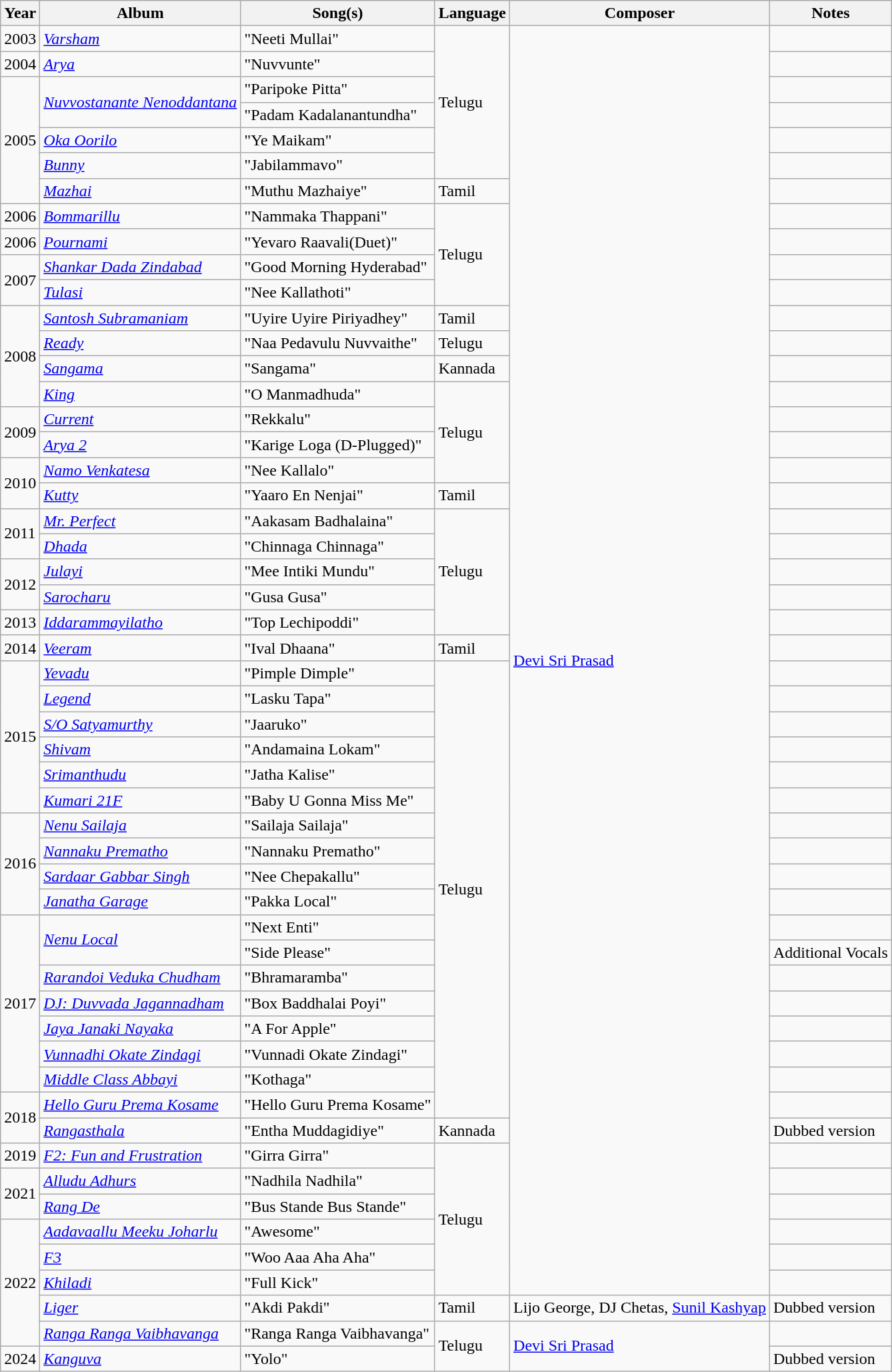<table class="wikitable sortable">
<tr>
<th>Year</th>
<th>Album</th>
<th>Song(s)</th>
<th>Language</th>
<th>Composer</th>
<th>Notes</th>
</tr>
<tr>
<td>2003</td>
<td><a href='#'><em>Varsham</em></a></td>
<td>"Neeti Mullai"</td>
<td rowspan="6">Telugu</td>
<td rowspan="50"><a href='#'>Devi Sri Prasad</a></td>
<td></td>
</tr>
<tr>
<td>2004</td>
<td><a href='#'><em>Arya</em></a></td>
<td>"Nuvvunte"</td>
<td></td>
</tr>
<tr>
<td rowspan="5">2005</td>
<td rowspan="2"><em><a href='#'>Nuvvostanante Nenoddantana</a></em></td>
<td>"Paripoke Pitta"</td>
<td></td>
</tr>
<tr>
<td>"Padam Kadalanantundha"</td>
<td></td>
</tr>
<tr>
<td><em><a href='#'>Oka Oorilo</a></em></td>
<td>"Ye Maikam"</td>
<td></td>
</tr>
<tr>
<td><a href='#'><em>Bunny</em></a></td>
<td>"Jabilammavo"</td>
<td></td>
</tr>
<tr>
<td><em><a href='#'>Mazhai</a></em></td>
<td>"Muthu Mazhaiye"</td>
<td>Tamil</td>
<td></td>
</tr>
<tr>
<td>2006</td>
<td><em><a href='#'>Bommarillu</a></em></td>
<td>"Nammaka Thappani"</td>
<td rowspan="4">Telugu</td>
<td></td>
</tr>
<tr>
<td>2006</td>
<td><em><a href='#'>Pournami</a></em></td>
<td>"Yevaro Raavali(Duet)"</td>
<td></td>
</tr>
<tr>
<td rowspan="2">2007</td>
<td><em><a href='#'>Shankar Dada Zindabad</a></em></td>
<td>"Good Morning Hyderabad"</td>
<td></td>
</tr>
<tr>
<td><a href='#'><em>Tulasi</em></a></td>
<td>"Nee Kallathoti"</td>
<td></td>
</tr>
<tr>
<td rowspan="4">2008</td>
<td><em><a href='#'>Santosh Subramaniam</a></em></td>
<td>"Uyire Uyire Piriyadhey"</td>
<td>Tamil</td>
<td></td>
</tr>
<tr>
<td><a href='#'><em>Ready</em></a></td>
<td>"Naa Pedavulu Nuvvaithe"</td>
<td>Telugu</td>
<td></td>
</tr>
<tr>
<td><em><a href='#'>Sangama</a></em></td>
<td>"Sangama"</td>
<td>Kannada</td>
<td></td>
</tr>
<tr>
<td><a href='#'><em>King</em></a></td>
<td>"O Manmadhuda"</td>
<td rowspan="4">Telugu</td>
<td></td>
</tr>
<tr>
<td rowspan="2">2009</td>
<td><a href='#'><em>Current</em></a></td>
<td>"Rekkalu"</td>
<td></td>
</tr>
<tr>
<td><em><a href='#'>Arya 2</a></em></td>
<td>"Karige Loga (D-Plugged)"</td>
<td></td>
</tr>
<tr>
<td rowspan="2">2010</td>
<td><em><a href='#'>Namo Venkatesa</a></em></td>
<td>"Nee Kallalo"</td>
<td></td>
</tr>
<tr>
<td><em><a href='#'>Kutty</a></em></td>
<td>"Yaaro En Nenjai"</td>
<td>Tamil</td>
<td></td>
</tr>
<tr>
<td rowspan="2">2011</td>
<td><a href='#'><em>Mr. Perfect</em></a></td>
<td>"Aakasam Badhalaina"</td>
<td rowspan="5">Telugu</td>
<td></td>
</tr>
<tr>
<td><em><a href='#'>Dhada</a></em></td>
<td>"Chinnaga Chinnaga"</td>
<td></td>
</tr>
<tr>
<td rowspan="2">2012</td>
<td><a href='#'><em>Julayi</em></a></td>
<td>"Mee Intiki Mundu"</td>
<td></td>
</tr>
<tr>
<td><em><a href='#'>Sarocharu</a></em></td>
<td>"Gusa Gusa"</td>
<td></td>
</tr>
<tr>
<td>2013</td>
<td><em><a href='#'>Iddarammayilatho</a></em></td>
<td>"Top Lechipoddi"</td>
<td></td>
</tr>
<tr>
<td>2014</td>
<td><a href='#'><em>Veeram</em></a></td>
<td>"Ival Dhaana"</td>
<td>Tamil</td>
<td></td>
</tr>
<tr>
<td rowspan="6">2015</td>
<td><em><a href='#'>Yevadu</a></em></td>
<td>"Pimple Dimple"</td>
<td rowspan="18">Telugu</td>
<td></td>
</tr>
<tr>
<td><a href='#'><em>Legend</em></a></td>
<td>"Lasku Tapa"</td>
<td></td>
</tr>
<tr>
<td><em><a href='#'>S/O Satyamurthy</a></em></td>
<td>"Jaaruko"</td>
<td></td>
</tr>
<tr>
<td><em><a href='#'>Shivam</a></em></td>
<td>"Andamaina Lokam"</td>
<td></td>
</tr>
<tr>
<td><em><a href='#'>Srimanthudu</a></em></td>
<td>"Jatha Kalise"</td>
<td></td>
</tr>
<tr>
<td><em><a href='#'>Kumari 21F</a></em></td>
<td>"Baby U Gonna Miss Me"</td>
<td></td>
</tr>
<tr>
<td rowspan="4">2016</td>
<td><em><a href='#'>Nenu Sailaja</a></em></td>
<td>"Sailaja Sailaja"</td>
<td></td>
</tr>
<tr>
<td><em><a href='#'>Nannaku Prematho</a></em></td>
<td>"Nannaku Prematho"</td>
<td></td>
</tr>
<tr>
<td><em><a href='#'>Sardaar Gabbar Singh</a></em></td>
<td>"Nee Chepakallu"</td>
<td></td>
</tr>
<tr>
<td><em><a href='#'>Janatha Garage</a></em></td>
<td>"Pakka Local"</td>
<td></td>
</tr>
<tr>
<td rowspan="7">2017</td>
<td rowspan="2"><em><a href='#'>Nenu Local</a></em></td>
<td>"Next Enti"</td>
<td></td>
</tr>
<tr>
<td>"Side Please"</td>
<td>Additional Vocals</td>
</tr>
<tr>
<td><em><a href='#'>Rarandoi Veduka Chudham</a></em></td>
<td>"Bhramaramba"</td>
<td></td>
</tr>
<tr>
<td><em><a href='#'>DJ: Duvvada Jagannadham</a></em></td>
<td>"Box Baddhalai Poyi"</td>
<td></td>
</tr>
<tr>
<td><em><a href='#'>Jaya Janaki Nayaka</a></em></td>
<td>"A For Apple"</td>
<td></td>
</tr>
<tr>
<td><em><a href='#'>Vunnadhi Okate Zindagi</a></em></td>
<td>"Vunnadi Okate Zindagi"</td>
<td></td>
</tr>
<tr>
<td><em><a href='#'>Middle Class Abbayi</a></em></td>
<td>"Kothaga"</td>
<td></td>
</tr>
<tr>
<td rowspan="2">2018</td>
<td><em><a href='#'>Hello Guru Prema Kosame</a></em></td>
<td>"Hello Guru Prema Kosame"</td>
<td></td>
</tr>
<tr>
<td><em><a href='#'>Rangasthala</a></em></td>
<td>"Entha Muddagidiye"</td>
<td>Kannada</td>
<td>Dubbed version</td>
</tr>
<tr>
<td>2019</td>
<td><em><a href='#'>F2: Fun and Frustration</a></em></td>
<td>"Girra Girra"</td>
<td rowspan="6">Telugu</td>
<td></td>
</tr>
<tr>
<td rowspan="2">2021</td>
<td><em><a href='#'>Alludu Adhurs</a></em></td>
<td>"Nadhila Nadhila"</td>
<td></td>
</tr>
<tr>
<td><em><a href='#'>Rang De</a></em></td>
<td>"Bus Stande Bus Stande"</td>
<td></td>
</tr>
<tr>
<td rowspan="5">2022</td>
<td><em><a href='#'>Aadavaallu Meeku Joharlu</a></em></td>
<td>"Awesome"</td>
<td></td>
</tr>
<tr>
<td><a href='#'><em>F3</em></a></td>
<td>"Woo Aaa Aha Aha"</td>
<td></td>
</tr>
<tr>
<td><a href='#'><em>Khiladi</em></a></td>
<td>"Full Kick"</td>
<td></td>
</tr>
<tr>
<td><em><a href='#'>Liger</a></em></td>
<td>"Akdi Pakdi"</td>
<td>Tamil</td>
<td>Lijo George, DJ Chetas, <a href='#'>Sunil Kashyap</a></td>
<td>Dubbed version</td>
</tr>
<tr>
<td><em><a href='#'>Ranga Ranga Vaibhavanga</a></em></td>
<td>"Ranga Ranga Vaibhavanga"</td>
<td rowspan="2">Telugu</td>
<td rowspan="2"><a href='#'>Devi Sri Prasad</a></td>
<td></td>
</tr>
<tr>
<td>2024</td>
<td><em><a href='#'>Kanguva</a></em></td>
<td>"Yolo"</td>
<td>Dubbed version</td>
</tr>
</table>
